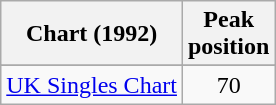<table class="wikitable sortable">
<tr>
<th>Chart (1992)</th>
<th>Peak<br>position</th>
</tr>
<tr>
</tr>
<tr>
<td><a href='#'>UK Singles Chart</a></td>
<td align="center">70</td>
</tr>
</table>
